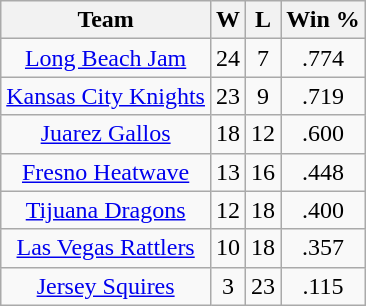<table class="wikitable">
<tr>
<th bgcolor="#DDDDFF">Team</th>
<th bgcolor="#DDDDFF">W</th>
<th bgcolor="#DDDDFF">L</th>
<th bgcolor="#DDDDFF">Win %</th>
</tr>
<tr>
<td align=center><a href='#'>Long Beach Jam</a></td>
<td align=center>24</td>
<td align=center>7</td>
<td align=center>.774</td>
</tr>
<tr>
<td align=center><a href='#'>Kansas City Knights</a></td>
<td align=center>23</td>
<td align=center>9</td>
<td align=center>.719</td>
</tr>
<tr>
<td align=center><a href='#'>Juarez Gallos</a></td>
<td align=center>18</td>
<td align=center>12</td>
<td align=center>.600</td>
</tr>
<tr>
<td align=center><a href='#'>Fresno Heatwave</a></td>
<td align=center>13</td>
<td align=center>16</td>
<td align=center>.448</td>
</tr>
<tr>
<td align=center><a href='#'>Tijuana Dragons</a></td>
<td align=center>12</td>
<td align=center>18</td>
<td align=center>.400</td>
</tr>
<tr>
<td align=center><a href='#'>Las Vegas Rattlers</a></td>
<td align=center>10</td>
<td align=center>18</td>
<td align=center>.357</td>
</tr>
<tr>
<td align=center><a href='#'>Jersey Squires</a></td>
<td align=center>3</td>
<td align=center>23</td>
<td align=center>.115</td>
</tr>
</table>
